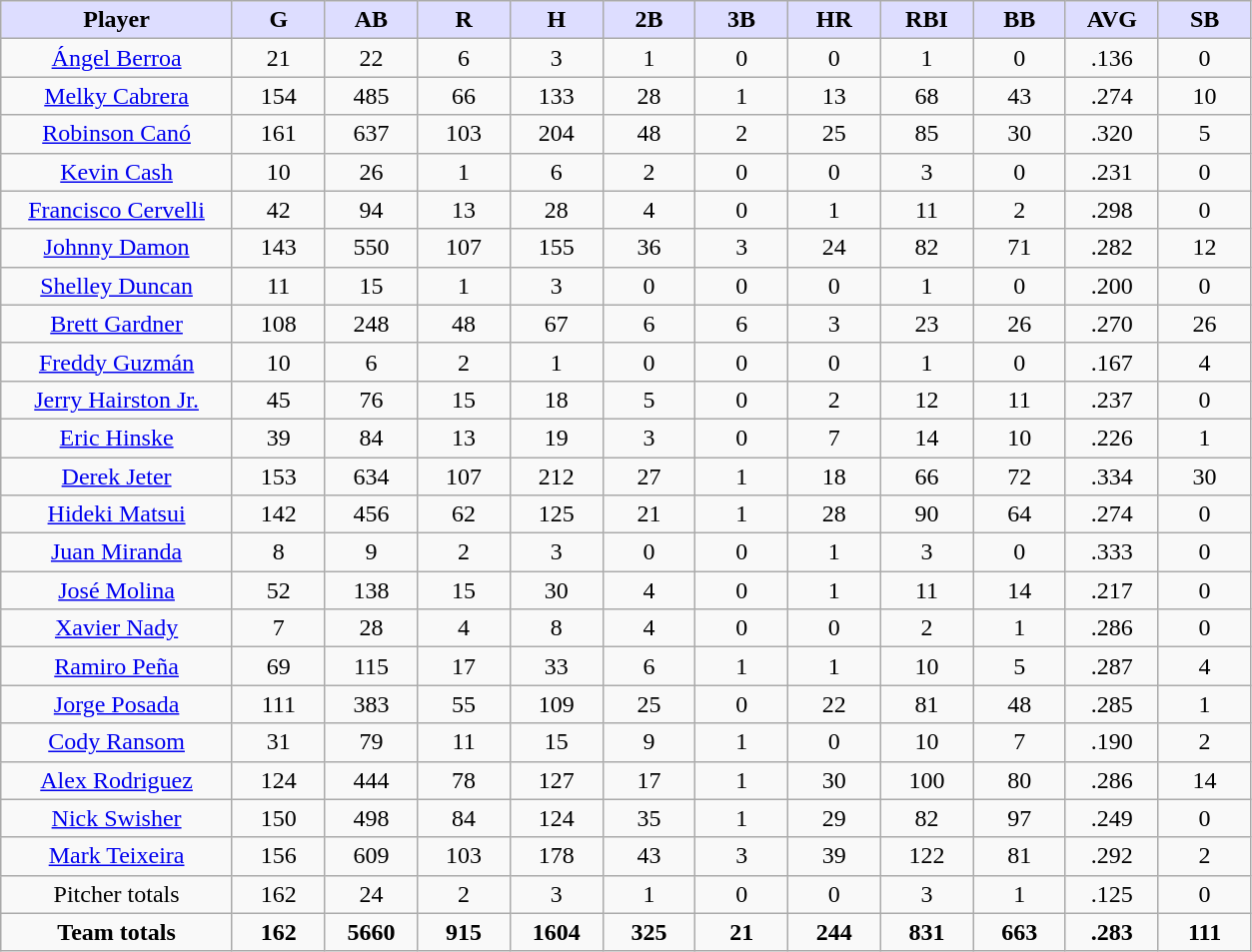<table class="wikitable sortable">
<tr>
<th style="background:#ddf; width:15%;">Player</th>
<th style="background:#ddf; width:6%;">G</th>
<th style="background:#ddf; width:6%;">AB</th>
<th style="background:#ddf; width:6%;">R</th>
<th style="background:#ddf; width:6%;">H</th>
<th style="background:#ddf; width:6%;">2B</th>
<th style="background:#ddf; width:6%;">3B</th>
<th style="background:#ddf; width:6%;">HR</th>
<th style="background:#ddf; width:6%;">RBI</th>
<th style="background:#ddf; width:6%;">BB</th>
<th style="background:#ddf; width:6%;">AVG</th>
<th style="background:#ddf; width:6%;">SB</th>
</tr>
<tr align=center>
<td><a href='#'>Ángel Berroa</a></td>
<td style="text-align:center">21</td>
<td style="text-align:center">22</td>
<td style="text-align:center">6</td>
<td style="text-align:center">3</td>
<td style="text-align:center">1</td>
<td style="text-align:center">0</td>
<td style="text-align:center">0</td>
<td style="text-align:center">1</td>
<td style="text-align:center">0</td>
<td style="text-align:center">.136</td>
<td style="text-align:center">0</td>
</tr>
<tr align=center>
<td><a href='#'>Melky Cabrera</a></td>
<td style="text-align:center">154</td>
<td style="text-align:center">485</td>
<td style="text-align:center">66</td>
<td style="text-align:center">133</td>
<td style="text-align:center">28</td>
<td style="text-align:center">1</td>
<td style="text-align:center">13</td>
<td style="text-align:center">68</td>
<td style="text-align:center">43</td>
<td style="text-align:center">.274</td>
<td style="text-align:center">10</td>
</tr>
<tr align=center>
<td><a href='#'>Robinson Canó</a></td>
<td style="text-align:center">161</td>
<td style="text-align:center">637</td>
<td style="text-align:center">103</td>
<td style="text-align:center">204</td>
<td style="text-align:center">48</td>
<td style="text-align:center">2</td>
<td style="text-align:center">25</td>
<td style="text-align:center">85</td>
<td style="text-align:center">30</td>
<td style="text-align:center">.320</td>
<td style="text-align:center">5</td>
</tr>
<tr align=center>
<td><a href='#'>Kevin Cash</a></td>
<td style="text-align:center">10</td>
<td style="text-align:center">26</td>
<td style="text-align:center">1</td>
<td style="text-align:center">6</td>
<td style="text-align:center">2</td>
<td style="text-align:center">0</td>
<td style="text-align:center">0</td>
<td style="text-align:center">3</td>
<td style="text-align:center">0</td>
<td style="text-align:center">.231</td>
<td style="text-align:center">0</td>
</tr>
<tr align=center>
<td><a href='#'>Francisco Cervelli</a></td>
<td style="text-align:center">42</td>
<td style="text-align:center">94</td>
<td style="text-align:center">13</td>
<td style="text-align:center">28</td>
<td style="text-align:center">4</td>
<td style="text-align:center">0</td>
<td style="text-align:center">1</td>
<td style="text-align:center">11</td>
<td style="text-align:center">2</td>
<td style="text-align:center">.298</td>
<td style="text-align:center">0</td>
</tr>
<tr align=center>
<td><a href='#'>Johnny Damon</a></td>
<td style="text-align:center">143</td>
<td style="text-align:center">550</td>
<td style="text-align:center">107</td>
<td style="text-align:center">155</td>
<td style="text-align:center">36</td>
<td style="text-align:center">3</td>
<td style="text-align:center">24</td>
<td style="text-align:center">82</td>
<td style="text-align:center">71</td>
<td style="text-align:center">.282</td>
<td style="text-align:center">12</td>
</tr>
<tr align=center>
<td><a href='#'>Shelley Duncan</a></td>
<td style="text-align:center">11</td>
<td style="text-align:center">15</td>
<td style="text-align:center">1</td>
<td style="text-align:center">3</td>
<td style="text-align:center">0</td>
<td style="text-align:center">0</td>
<td style="text-align:center">0</td>
<td style="text-align:center">1</td>
<td style="text-align:center">0</td>
<td style="text-align:center">.200</td>
<td style="text-align:center">0</td>
</tr>
<tr align=center>
<td><a href='#'>Brett Gardner</a></td>
<td style="text-align:center">108</td>
<td style="text-align:center">248</td>
<td style="text-align:center">48</td>
<td style="text-align:center">67</td>
<td style="text-align:center">6</td>
<td style="text-align:center">6</td>
<td style="text-align:center">3</td>
<td style="text-align:center">23</td>
<td style="text-align:center">26</td>
<td style="text-align:center">.270</td>
<td style="text-align:center">26</td>
</tr>
<tr align=center>
<td><a href='#'>Freddy Guzmán</a></td>
<td style="text-align:center">10</td>
<td style="text-align:center">6</td>
<td style="text-align:center">2</td>
<td style="text-align:center">1</td>
<td style="text-align:center">0</td>
<td style="text-align:center">0</td>
<td style="text-align:center">0</td>
<td style="text-align:center">1</td>
<td style="text-align:center">0</td>
<td style="text-align:center">.167</td>
<td style="text-align:center">4</td>
</tr>
<tr align=center>
<td><a href='#'>Jerry Hairston Jr.</a></td>
<td style="text-align:center">45</td>
<td style="text-align:center">76</td>
<td style="text-align:center">15</td>
<td style="text-align:center">18</td>
<td style="text-align:center">5</td>
<td style="text-align:center">0</td>
<td style="text-align:center">2</td>
<td style="text-align:center">12</td>
<td style="text-align:center">11</td>
<td style="text-align:center">.237</td>
<td style="text-align:center">0</td>
</tr>
<tr align=center>
<td><a href='#'>Eric Hinske</a></td>
<td style="text-align:center">39</td>
<td style="text-align:center">84</td>
<td style="text-align:center">13</td>
<td style="text-align:center">19</td>
<td style="text-align:center">3</td>
<td style="text-align:center">0</td>
<td style="text-align:center">7</td>
<td style="text-align:center">14</td>
<td style="text-align:center">10</td>
<td style="text-align:center">.226</td>
<td style="text-align:center">1</td>
</tr>
<tr align=center>
<td><a href='#'>Derek Jeter</a></td>
<td style="text-align:center">153</td>
<td style="text-align:center">634</td>
<td style="text-align:center">107</td>
<td style="text-align:center">212</td>
<td style="text-align:center">27</td>
<td style="text-align:center">1</td>
<td style="text-align:center">18</td>
<td style="text-align:center">66</td>
<td style="text-align:center">72</td>
<td style="text-align:center">.334</td>
<td style="text-align:center">30</td>
</tr>
<tr align=center>
<td><a href='#'>Hideki Matsui</a></td>
<td style="text-align:center">142</td>
<td style="text-align:center">456</td>
<td style="text-align:center">62</td>
<td style="text-align:center">125</td>
<td style="text-align:center">21</td>
<td style="text-align:center">1</td>
<td style="text-align:center">28</td>
<td style="text-align:center">90</td>
<td style="text-align:center">64</td>
<td style="text-align:center">.274</td>
<td style="text-align:center">0</td>
</tr>
<tr align=center>
<td><a href='#'>Juan Miranda</a></td>
<td style="text-align:center">8</td>
<td style="text-align:center">9</td>
<td style="text-align:center">2</td>
<td style="text-align:center">3</td>
<td style="text-align:center">0</td>
<td style="text-align:center">0</td>
<td style="text-align:center">1</td>
<td style="text-align:center">3</td>
<td style="text-align:center">0</td>
<td style="text-align:center">.333</td>
<td style="text-align:center">0</td>
</tr>
<tr align=center>
<td><a href='#'>José Molina</a></td>
<td style="text-align:center">52</td>
<td style="text-align:center">138</td>
<td style="text-align:center">15</td>
<td style="text-align:center">30</td>
<td style="text-align:center">4</td>
<td style="text-align:center">0</td>
<td style="text-align:center">1</td>
<td style="text-align:center">11</td>
<td style="text-align:center">14</td>
<td style="text-align:center">.217</td>
<td style="text-align:center">0</td>
</tr>
<tr align=center>
<td><a href='#'>Xavier Nady</a></td>
<td style="text-align:center">7</td>
<td style="text-align:center">28</td>
<td style="text-align:center">4</td>
<td style="text-align:center">8</td>
<td style="text-align:center">4</td>
<td style="text-align:center">0</td>
<td style="text-align:center">0</td>
<td style="text-align:center">2</td>
<td style="text-align:center">1</td>
<td style="text-align:center">.286</td>
<td style="text-align:center">0</td>
</tr>
<tr align=center>
<td><a href='#'>Ramiro Peña</a></td>
<td style="text-align:center">69</td>
<td style="text-align:center">115</td>
<td style="text-align:center">17</td>
<td style="text-align:center">33</td>
<td style="text-align:center">6</td>
<td style="text-align:center">1</td>
<td style="text-align:center">1</td>
<td style="text-align:center">10</td>
<td style="text-align:center">5</td>
<td style="text-align:center">.287</td>
<td style="text-align:center">4</td>
</tr>
<tr align=center>
<td><a href='#'>Jorge Posada</a></td>
<td style="text-align:center">111</td>
<td style="text-align:center">383</td>
<td style="text-align:center">55</td>
<td style="text-align:center">109</td>
<td style="text-align:center">25</td>
<td style="text-align:center">0</td>
<td style="text-align:center">22</td>
<td style="text-align:center">81</td>
<td style="text-align:center">48</td>
<td style="text-align:center">.285</td>
<td style="text-align:center">1</td>
</tr>
<tr align=center>
<td><a href='#'>Cody Ransom</a></td>
<td style="text-align:center">31</td>
<td style="text-align:center">79</td>
<td style="text-align:center">11</td>
<td style="text-align:center">15</td>
<td style="text-align:center">9</td>
<td style="text-align:center">1</td>
<td style="text-align:center">0</td>
<td style="text-align:center">10</td>
<td style="text-align:center">7</td>
<td style="text-align:center">.190</td>
<td style="text-align:center">2</td>
</tr>
<tr align=center>
<td><a href='#'>Alex Rodriguez</a></td>
<td style="text-align:center">124</td>
<td style="text-align:center">444</td>
<td style="text-align:center">78</td>
<td style="text-align:center">127</td>
<td style="text-align:center">17</td>
<td style="text-align:center">1</td>
<td style="text-align:center">30</td>
<td style="text-align:center">100</td>
<td style="text-align:center">80</td>
<td style="text-align:center">.286</td>
<td style="text-align:center">14</td>
</tr>
<tr align=center>
<td><a href='#'>Nick Swisher</a></td>
<td style="text-align:center">150</td>
<td style="text-align:center">498</td>
<td style="text-align:center">84</td>
<td style="text-align:center">124</td>
<td style="text-align:center">35</td>
<td style="text-align:center">1</td>
<td style="text-align:center">29</td>
<td style="text-align:center">82</td>
<td style="text-align:center">97</td>
<td style="text-align:center">.249</td>
<td style="text-align:center">0</td>
</tr>
<tr align=center>
<td><a href='#'>Mark Teixeira</a></td>
<td style="text-align:center">156</td>
<td style="text-align:center">609</td>
<td style="text-align:center">103</td>
<td style="text-align:center">178</td>
<td style="text-align:center">43</td>
<td style="text-align:center">3</td>
<td style="text-align:center">39</td>
<td style="text-align:center">122</td>
<td style="text-align:center">81</td>
<td style="text-align:center">.292</td>
<td style="text-align:center">2</td>
</tr>
<tr align=center>
<td>Pitcher totals</td>
<td>162</td>
<td>24</td>
<td>2</td>
<td>3</td>
<td>1</td>
<td>0</td>
<td>0</td>
<td>3</td>
<td>1</td>
<td>.125</td>
<td>0</td>
</tr>
<tr class="sortbottom" align=center>
<td><strong>Team totals</strong></td>
<td><strong>162</strong></td>
<td><strong>5660</strong></td>
<td><strong>915</strong></td>
<td><strong>1604</strong></td>
<td><strong>325</strong></td>
<td><strong>21</strong></td>
<td><strong>244</strong></td>
<td><strong>831</strong></td>
<td><strong>663</strong></td>
<td><strong>.283</strong></td>
<td><strong>111</strong></td>
</tr>
</table>
